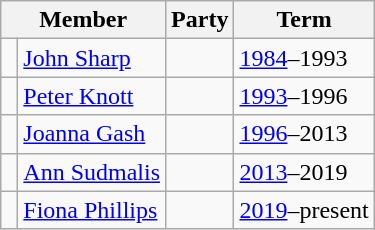<table class="wikitable">
<tr>
<th colspan="2">Member</th>
<th>Party</th>
<th>Term</th>
</tr>
<tr>
<td> </td>
<td><a href='#'>John Sharp</a></td>
<td></td>
<td><a href='#'>1984</a>–1993</td>
</tr>
<tr>
<td> </td>
<td><a href='#'>Peter Knott</a></td>
<td></td>
<td><a href='#'>1993</a>–1996</td>
</tr>
<tr>
<td> </td>
<td><a href='#'>Joanna Gash</a></td>
<td></td>
<td><a href='#'>1996</a>–2013</td>
</tr>
<tr>
<td> </td>
<td><a href='#'>Ann Sudmalis</a></td>
<td></td>
<td><a href='#'>2013</a>–2019</td>
</tr>
<tr>
<td> </td>
<td><a href='#'>Fiona Phillips</a></td>
<td></td>
<td><a href='#'>2019</a>–present</td>
</tr>
</table>
